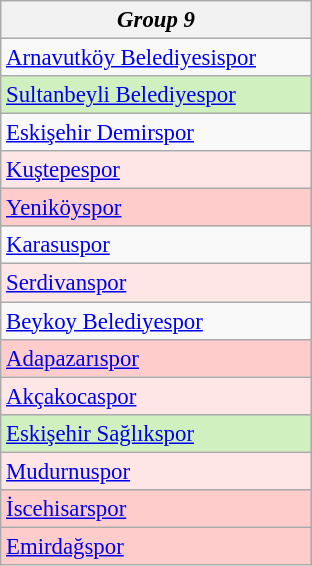<table class="wikitable collapsible collapsed" style="font-size:95%;">
<tr>
<th colspan="1" width="200"><em>Group 9</em></th>
</tr>
<tr>
<td><a href='#'>Arnavutköy Belediyesispor</a></td>
</tr>
<tr>
<td style="background:#D0F0C0;"><a href='#'>Sultanbeyli Belediyespor</a></td>
</tr>
<tr>
<td><a href='#'>Eskişehir Demirspor</a></td>
</tr>
<tr>
<td style="background:#FFE6E6;"><a href='#'>Kuştepespor</a></td>
</tr>
<tr>
<td style="background:#fcc;"><a href='#'>Yeniköyspor</a></td>
</tr>
<tr>
<td><a href='#'>Karasuspor</a></td>
</tr>
<tr>
<td style="background:#FFE6E6;"><a href='#'>Serdivanspor</a></td>
</tr>
<tr>
<td><a href='#'>Beykoy Belediyespor</a></td>
</tr>
<tr>
<td style="background:#fcc;"><a href='#'>Adapazarıspor</a></td>
</tr>
<tr>
<td style="background:#FFE6E6;"><a href='#'>Akçakocaspor</a></td>
</tr>
<tr>
<td style="background:#D0F0C0;"><a href='#'>Eskişehir Sağlıkspor</a></td>
</tr>
<tr>
<td style="background:#FFE6E6;"><a href='#'>Mudurnuspor</a></td>
</tr>
<tr>
<td style="background:#fcc;"><a href='#'>İscehisarspor</a></td>
</tr>
<tr>
<td style="background:#fcc;"><a href='#'>Emirdağspor</a></td>
</tr>
</table>
